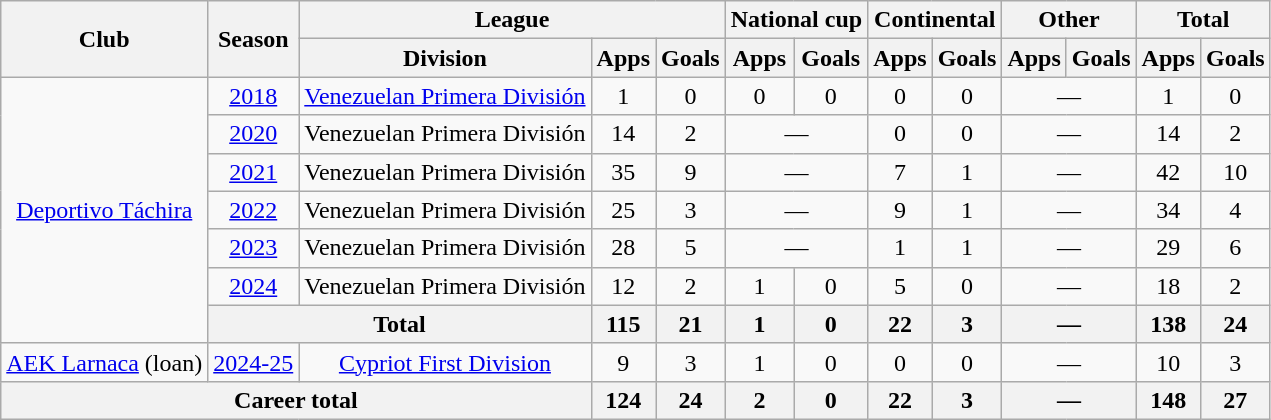<table class="wikitable" style="text-align: center;">
<tr>
<th rowspan="2">Club</th>
<th rowspan="2">Season</th>
<th colspan="3">League</th>
<th colspan="2">National cup</th>
<th colspan="2">Continental</th>
<th colspan="2">Other</th>
<th colspan="2">Total</th>
</tr>
<tr>
<th>Division</th>
<th>Apps</th>
<th>Goals</th>
<th>Apps</th>
<th>Goals</th>
<th>Apps</th>
<th>Goals</th>
<th>Apps</th>
<th>Goals</th>
<th>Apps</th>
<th>Goals</th>
</tr>
<tr>
<td rowspan="7"><a href='#'>Deportivo Táchira</a></td>
<td><a href='#'>2018</a></td>
<td><a href='#'>Venezuelan Primera División</a></td>
<td>1</td>
<td>0</td>
<td>0</td>
<td>0</td>
<td>0</td>
<td>0</td>
<td colspan="2">—</td>
<td>1</td>
<td>0</td>
</tr>
<tr>
<td><a href='#'>2020</a></td>
<td>Venezuelan Primera División</td>
<td>14</td>
<td>2</td>
<td colspan="2">—</td>
<td>0</td>
<td>0</td>
<td colspan="2">—</td>
<td>14</td>
<td>2</td>
</tr>
<tr>
<td><a href='#'>2021</a></td>
<td>Venezuelan Primera División</td>
<td>35</td>
<td>9</td>
<td colspan="2">—</td>
<td>7</td>
<td>1</td>
<td colspan="2">—</td>
<td>42</td>
<td>10</td>
</tr>
<tr>
<td><a href='#'>2022</a></td>
<td>Venezuelan Primera División</td>
<td>25</td>
<td>3</td>
<td colspan="2">—</td>
<td>9</td>
<td>1</td>
<td colspan="2">—</td>
<td>34</td>
<td>4</td>
</tr>
<tr>
<td><a href='#'>2023</a></td>
<td>Venezuelan Primera División</td>
<td>28</td>
<td>5</td>
<td colspan="2">—</td>
<td>1</td>
<td>1</td>
<td colspan="2">—</td>
<td>29</td>
<td>6</td>
</tr>
<tr>
<td><a href='#'>2024</a></td>
<td>Venezuelan Primera División</td>
<td>12</td>
<td>2</td>
<td>1</td>
<td>0</td>
<td>5</td>
<td>0</td>
<td colspan="2">—</td>
<td>18</td>
<td>2</td>
</tr>
<tr>
<th colspan="2">Total</th>
<th>115</th>
<th>21</th>
<th>1</th>
<th>0</th>
<th>22</th>
<th>3</th>
<th colspan="2">—</th>
<th>138</th>
<th>24</th>
</tr>
<tr>
<td><a href='#'>AEK Larnaca</a> (loan)</td>
<td><a href='#'>2024-25</a></td>
<td><a href='#'>Cypriot First Division</a></td>
<td>9</td>
<td>3</td>
<td>1</td>
<td>0</td>
<td>0</td>
<td>0</td>
<td colspan="2">—</td>
<td>10</td>
<td>3</td>
</tr>
<tr>
<th colspan="3">Career total</th>
<th>124</th>
<th>24</th>
<th>2</th>
<th>0</th>
<th>22</th>
<th>3</th>
<th colspan="2">—</th>
<th>148</th>
<th>27</th>
</tr>
</table>
